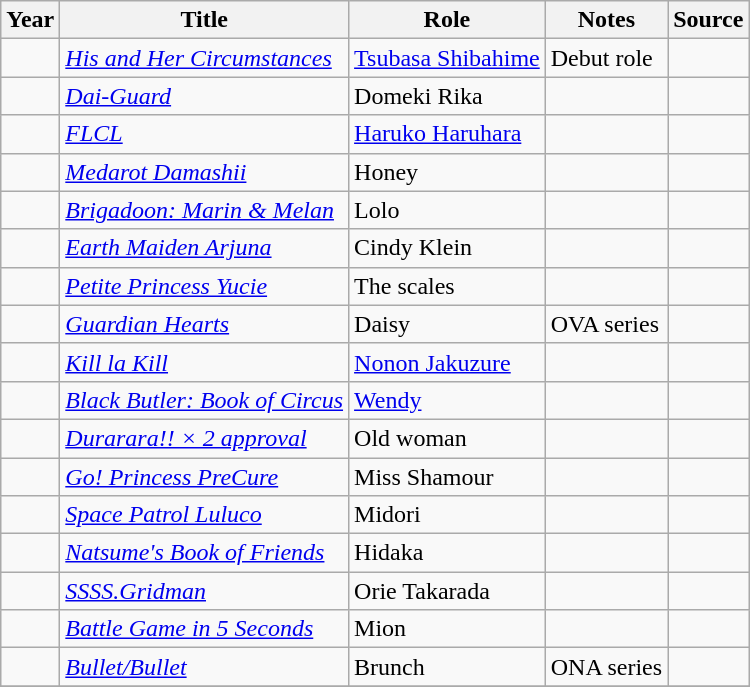<table class="wikitable sortable plainrowheaders">
<tr>
<th>Year</th>
<th>Title</th>
<th>Role</th>
<th class="unsortable">Notes</th>
<th class="unsortable">Source</th>
</tr>
<tr>
<td></td>
<td><em><a href='#'>His and Her Circumstances</a></em></td>
<td><a href='#'>Tsubasa Shibahime</a></td>
<td>Debut role</td>
<td></td>
</tr>
<tr>
<td></td>
<td><em><a href='#'>Dai-Guard</a></em></td>
<td>Domeki Rika</td>
<td></td>
<td></td>
</tr>
<tr>
<td></td>
<td><em><a href='#'>FLCL</a></em></td>
<td><a href='#'>Haruko Haruhara</a></td>
<td></td>
<td></td>
</tr>
<tr>
<td></td>
<td><em><a href='#'>Medarot Damashii</a></em></td>
<td>Honey</td>
<td></td>
<td></td>
</tr>
<tr>
<td></td>
<td><em><a href='#'>Brigadoon: Marin & Melan</a></em></td>
<td>Lolo</td>
<td></td>
<td></td>
</tr>
<tr>
<td></td>
<td><em><a href='#'>Earth Maiden Arjuna</a></em></td>
<td>Cindy Klein</td>
<td></td>
<td></td>
</tr>
<tr>
<td></td>
<td><em><a href='#'>Petite Princess Yucie</a></em></td>
<td>The scales</td>
<td></td>
<td></td>
</tr>
<tr>
<td></td>
<td><em><a href='#'>Guardian Hearts</a></em></td>
<td>Daisy</td>
<td>OVA series</td>
<td></td>
</tr>
<tr>
<td></td>
<td><em><a href='#'>Kill la Kill</a></em></td>
<td><a href='#'>Nonon Jakuzure</a></td>
<td></td>
<td></td>
</tr>
<tr>
<td></td>
<td><em><a href='#'>Black Butler: Book of Circus</a></em></td>
<td><a href='#'>Wendy</a></td>
<td></td>
<td></td>
</tr>
<tr>
<td></td>
<td><em><a href='#'>Durarara!! × 2 approval</a></em></td>
<td>Old woman</td>
<td></td>
<td></td>
</tr>
<tr>
<td></td>
<td><em><a href='#'>Go! Princess PreCure</a></em></td>
<td>Miss Shamour</td>
<td></td>
<td></td>
</tr>
<tr>
<td></td>
<td><em><a href='#'>Space Patrol Luluco</a></em></td>
<td>Midori</td>
<td></td>
<td></td>
</tr>
<tr>
<td></td>
<td><em><a href='#'>Natsume's Book of Friends</a></em></td>
<td>Hidaka</td>
<td></td>
<td></td>
</tr>
<tr>
<td></td>
<td><em><a href='#'>SSSS.Gridman</a></em></td>
<td>Orie Takarada</td>
<td></td>
<td></td>
</tr>
<tr>
<td></td>
<td><em><a href='#'>Battle Game in 5 Seconds</a></em></td>
<td>Mion</td>
<td></td>
<td></td>
</tr>
<tr>
<td></td>
<td><em><a href='#'>Bullet/Bullet</a></em></td>
<td>Brunch</td>
<td>ONA series</td>
<td></td>
</tr>
<tr>
</tr>
</table>
